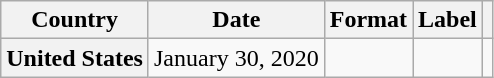<table class="wikitable plainrowheaders">
<tr>
<th>Country</th>
<th>Date</th>
<th>Format</th>
<th>Label</th>
<th></th>
</tr>
<tr>
<th scope="row">United States</th>
<td>January 30, 2020</td>
<td></td>
<td></td>
<td></td>
</tr>
</table>
